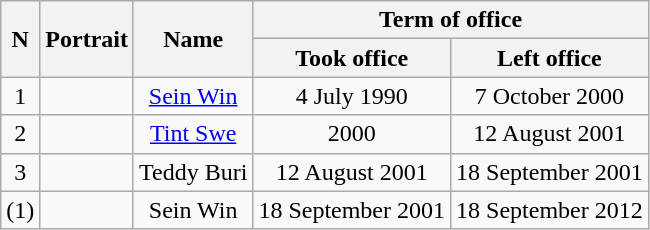<table class="wikitable" style="text-align:center">
<tr>
<th rowspan="2">N</th>
<th rowspan="2" width="0px">Portrait</th>
<th rowspan="2">Name</th>
<th colspan="2">Term of office</th>
</tr>
<tr>
<th>Took office</th>
<th>Left office</th>
</tr>
<tr>
<td>1</td>
<td></td>
<td><a href='#'>Sein Win</a></td>
<td>4 July 1990</td>
<td>7 October 2000</td>
</tr>
<tr>
<td>2</td>
<td></td>
<td><a href='#'>Tint Swe</a></td>
<td>2000</td>
<td>12 August 2001</td>
</tr>
<tr>
<td>3</td>
<td></td>
<td>Teddy Buri</td>
<td>12 August 2001</td>
<td>18 September 2001</td>
</tr>
<tr>
<td>(1)</td>
<td></td>
<td>Sein Win</td>
<td>18 September 2001</td>
<td>18 September 2012</td>
</tr>
</table>
